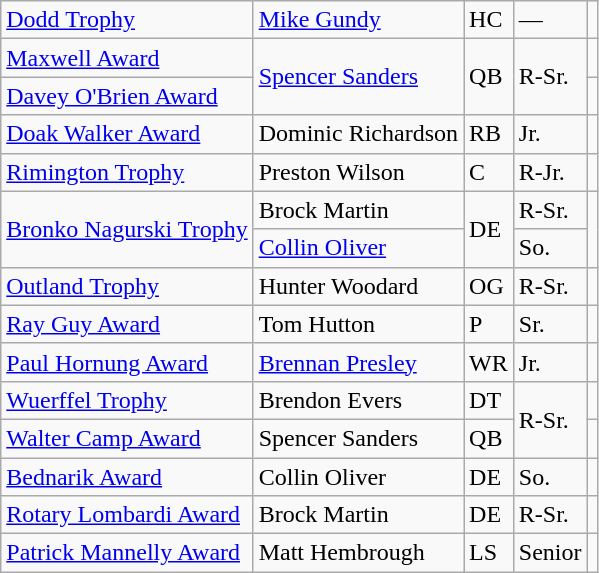<table class="wikitable">
<tr>
<td><a href='#'>Dodd Trophy</a></td>
<td><a href='#'>Mike Gundy</a></td>
<td>HC</td>
<td>—</td>
<td></td>
</tr>
<tr>
<td><a href='#'>Maxwell Award</a></td>
<td rowspan=2><a href='#'>Spencer Sanders</a></td>
<td rowspan=2>QB</td>
<td rowspan=2>R-Sr.</td>
<td></td>
</tr>
<tr>
<td><a href='#'>Davey O'Brien Award</a></td>
<td></td>
</tr>
<tr>
<td><a href='#'>Doak Walker Award</a></td>
<td>Dominic Richardson</td>
<td>RB</td>
<td>Jr.</td>
<td></td>
</tr>
<tr>
<td><a href='#'>Rimington Trophy</a></td>
<td>Preston Wilson</td>
<td>C</td>
<td>R-Jr.</td>
<td></td>
</tr>
<tr>
<td rowspan=2><a href='#'>Bronko Nagurski Trophy</a></td>
<td>Brock Martin</td>
<td rowspan=2>DE</td>
<td>R-Sr.</td>
<td rowspan=2></td>
</tr>
<tr>
<td><a href='#'>Collin Oliver</a></td>
<td>So.</td>
</tr>
<tr>
<td><a href='#'>Outland Trophy</a></td>
<td>Hunter Woodard</td>
<td>OG</td>
<td>R-Sr.</td>
<td></td>
</tr>
<tr>
<td><a href='#'>Ray Guy Award</a></td>
<td>Tom Hutton</td>
<td>P</td>
<td>Sr.</td>
<td></td>
</tr>
<tr>
<td><a href='#'>Paul Hornung Award</a></td>
<td><a href='#'>Brennan Presley</a></td>
<td>WR</td>
<td>Jr.</td>
<td></td>
</tr>
<tr>
<td><a href='#'>Wuerffel Trophy</a></td>
<td>Brendon Evers</td>
<td>DT</td>
<td rowspan=2>R-Sr.</td>
<td></td>
</tr>
<tr>
<td><a href='#'>Walter Camp Award</a></td>
<td>Spencer Sanders</td>
<td>QB</td>
<td></td>
</tr>
<tr>
<td><a href='#'>Bednarik Award</a></td>
<td>Collin Oliver</td>
<td>DE</td>
<td>So.</td>
<td></td>
</tr>
<tr>
<td><a href='#'>Rotary Lombardi Award</a></td>
<td>Brock Martin</td>
<td>DE</td>
<td>R-Sr.</td>
<td></td>
</tr>
<tr>
<td><a href='#'>Patrick Mannelly Award</a></td>
<td>Matt Hembrough</td>
<td>LS</td>
<td> Senior</td>
<td></td>
</tr>
</table>
